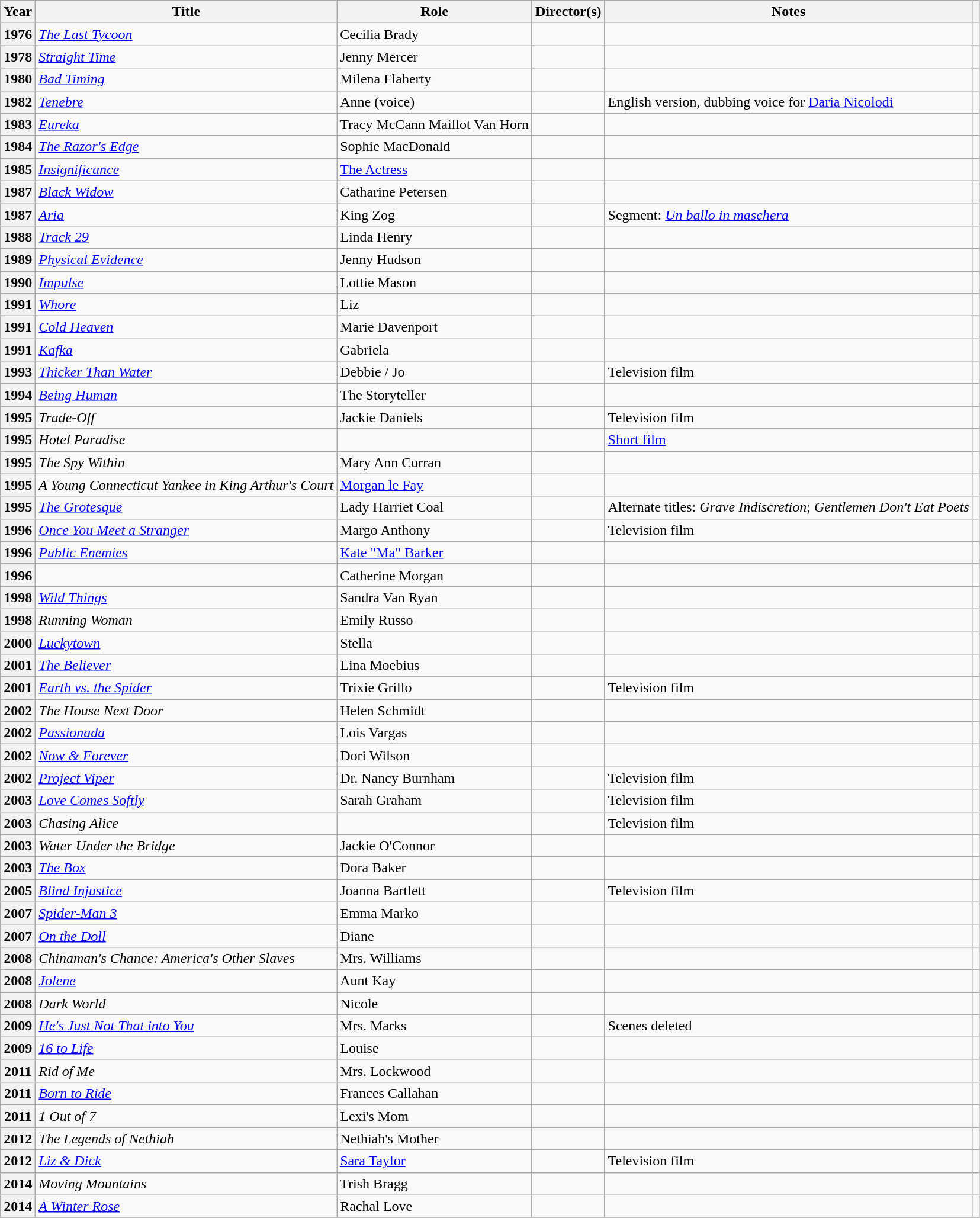<table class="wikitable sortable plainrowheaders">
<tr>
<th>Year</th>
<th>Title</th>
<th>Role</th>
<th>Director(s)</th>
<th class="unsortable">Notes</th>
<th class="unsortable"></th>
</tr>
<tr>
<th scope="row">1976</th>
<td data-sort-value="Last Tycoon"><em><a href='#'>The Last Tycoon</a></em></td>
<td>Cecilia Brady</td>
<td></td>
<td></td>
<td style="text-align:center;"></td>
</tr>
<tr>
<th scope="row">1978</th>
<td><em><a href='#'>Straight Time</a></em></td>
<td>Jenny Mercer</td>
<td></td>
<td></td>
<td style="text-align:center;"></td>
</tr>
<tr>
<th scope="row">1980</th>
<td><em><a href='#'>Bad Timing</a></em></td>
<td>Milena Flaherty</td>
<td></td>
<td></td>
<td style="text-align:center;"></td>
</tr>
<tr>
<th scope="row">1982</th>
<td><em><a href='#'>Tenebre</a></em></td>
<td>Anne (voice)</td>
<td></td>
<td>English version, dubbing voice for <a href='#'>Daria Nicolodi</a></td>
<td style="text-align:center;"></td>
</tr>
<tr>
<th scope="row">1983</th>
<td><em><a href='#'>Eureka</a></em></td>
<td>Tracy McCann Maillot Van Horn</td>
<td></td>
<td></td>
<td style="text-align:center;"></td>
</tr>
<tr>
<th scope="row">1984</th>
<td data-sort-value="Razor's Edge"><em><a href='#'>The Razor's Edge</a></em></td>
<td>Sophie MacDonald</td>
<td></td>
<td></td>
<td style="text-align:center;"></td>
</tr>
<tr>
<th scope="row">1985</th>
<td><em><a href='#'>Insignificance</a></em></td>
<td><a href='#'>The Actress</a></td>
<td></td>
<td></td>
<td style="text-align:center;"></td>
</tr>
<tr>
<th scope="row">1987</th>
<td><em><a href='#'>Black Widow</a></em></td>
<td>Catharine Petersen</td>
<td></td>
<td></td>
<td style="text-align:center;"></td>
</tr>
<tr>
<th scope="row">1987</th>
<td><em><a href='#'>Aria</a></em></td>
<td>King Zog</td>
<td></td>
<td>Segment: <em><a href='#'>Un ballo in maschera</a></em></td>
<td style="text-align:center;"></td>
</tr>
<tr>
<th scope="row">1988</th>
<td><em><a href='#'>Track 29</a></em></td>
<td>Linda Henry</td>
<td></td>
<td></td>
<td style="text-align:center;"></td>
</tr>
<tr>
<th scope="row">1989</th>
<td><em><a href='#'>Physical Evidence</a></em></td>
<td>Jenny Hudson</td>
<td></td>
<td></td>
<td style="text-align:center;"></td>
</tr>
<tr>
<th scope="row">1990</th>
<td><em><a href='#'>Impulse</a></em></td>
<td>Lottie Mason</td>
<td></td>
<td></td>
<td style="text-align:center;"></td>
</tr>
<tr>
<th scope="row">1991</th>
<td><em><a href='#'>Whore</a></em></td>
<td>Liz</td>
<td></td>
<td></td>
<td style="text-align:center;"></td>
</tr>
<tr>
<th scope="row">1991</th>
<td><em><a href='#'>Cold Heaven</a></em></td>
<td>Marie Davenport</td>
<td></td>
<td></td>
<td style="text-align:center;"></td>
</tr>
<tr>
<th scope="row">1991</th>
<td><em><a href='#'>Kafka</a></em></td>
<td>Gabriela</td>
<td></td>
<td></td>
<td style="text-align:center;"></td>
</tr>
<tr>
<th scope="row">1993</th>
<td><em><a href='#'>Thicker Than Water</a></em></td>
<td>Debbie / Jo</td>
<td></td>
<td>Television film</td>
<td style="text-align:center;"></td>
</tr>
<tr>
<th scope="row">1994</th>
<td><em><a href='#'>Being Human</a></em></td>
<td>The Storyteller</td>
<td></td>
<td></td>
<td style="text-align:center;"></td>
</tr>
<tr>
<th scope="row">1995</th>
<td><em>Trade-Off</em></td>
<td>Jackie Daniels</td>
<td></td>
<td>Television film</td>
<td style="text-align:center;"></td>
</tr>
<tr>
<th scope="row">1995</th>
<td><em>Hotel Paradise</em></td>
<td></td>
<td></td>
<td><a href='#'>Short film</a></td>
<td style="text-align:center;"></td>
</tr>
<tr>
<th scope="row">1995</th>
<td data-sort-value="Spy Within"><em>The Spy Within</em></td>
<td>Mary Ann Curran</td>
<td></td>
<td></td>
<td style="text-align:center;"></td>
</tr>
<tr>
<th scope="row">1995</th>
<td data-sort-value="Young Connecticut"><em>A Young Connecticut Yankee in King Arthur's Court</em></td>
<td><a href='#'>Morgan le Fay</a></td>
<td></td>
<td></td>
<td style="text-align:center;"></td>
</tr>
<tr>
<th scope="row">1995</th>
<td data-sort-value="Grotesque"><em><a href='#'>The Grotesque</a></em></td>
<td>Lady Harriet Coal</td>
<td></td>
<td>Alternate titles: <em>Grave Indiscretion</em>; <em>Gentlemen Don't Eat Poets</em></td>
<td style="text-align:center;"></td>
</tr>
<tr>
<th scope="row">1996</th>
<td><em><a href='#'>Once You Meet a Stranger</a></em></td>
<td>Margo Anthony</td>
<td></td>
<td>Television film</td>
<td style="text-align:center;"></td>
</tr>
<tr>
<th scope="row">1996</th>
<td><em><a href='#'>Public Enemies</a></em></td>
<td><a href='#'>Kate "Ma" Barker</a></td>
<td></td>
<td></td>
<td style="text-align:center;"></td>
</tr>
<tr>
<th scope="row">1996</th>
<td><em></em></td>
<td>Catherine Morgan</td>
<td></td>
<td></td>
<td style="text-align:center;"></td>
</tr>
<tr>
<th scope="row">1998</th>
<td><em><a href='#'>Wild Things</a></em></td>
<td>Sandra Van Ryan</td>
<td></td>
<td></td>
<td style="text-align:center;"></td>
</tr>
<tr>
<th scope="row">1998</th>
<td><em>Running Woman</em></td>
<td>Emily Russo</td>
<td><br></td>
<td></td>
<td style="text-align:center;"></td>
</tr>
<tr>
<th scope="row">2000</th>
<td><em><a href='#'>Luckytown</a></em></td>
<td>Stella</td>
<td></td>
<td></td>
<td style="text-align:center;"></td>
</tr>
<tr>
<th scope="row">2001</th>
<td><em><a href='#'>The Believer</a></em></td>
<td>Lina Moebius</td>
<td></td>
<td></td>
<td style="text-align:center;"></td>
</tr>
<tr>
<th scope="row">2001</th>
<td><em><a href='#'>Earth vs. the Spider</a></em></td>
<td>Trixie Grillo</td>
<td></td>
<td>Television film</td>
<td style="text-align:center;"></td>
</tr>
<tr>
<th scope="row">2002</th>
<td data-sort-value="House Next"><em>The House Next Door</em></td>
<td>Helen Schmidt</td>
<td></td>
<td></td>
<td style="text-align:center;"></td>
</tr>
<tr>
<th scope="row">2002</th>
<td><em><a href='#'>Passionada</a></em></td>
<td>Lois Vargas</td>
<td></td>
<td></td>
<td style="text-align:center;"></td>
</tr>
<tr>
<th scope="row">2002</th>
<td><em><a href='#'>Now & Forever</a></em></td>
<td>Dori Wilson</td>
<td></td>
<td></td>
<td style="text-align:center;"></td>
</tr>
<tr>
<th scope="row">2002</th>
<td><em><a href='#'>Project Viper</a></em></td>
<td>Dr. Nancy Burnham</td>
<td></td>
<td>Television film</td>
<td style="text-align:center;"></td>
</tr>
<tr>
<th scope="row">2003</th>
<td><em><a href='#'>Love Comes Softly</a></em></td>
<td>Sarah Graham</td>
<td></td>
<td>Television film</td>
<td style="text-align:center;"></td>
</tr>
<tr>
<th scope="row">2003</th>
<td><em>Chasing Alice</em></td>
<td></td>
<td></td>
<td>Television film</td>
<td style="text-align:center;"></td>
</tr>
<tr>
<th scope="row">2003</th>
<td><em>Water Under the Bridge</em></td>
<td>Jackie O'Connor</td>
<td></td>
<td></td>
<td style="text-align:center;"></td>
</tr>
<tr>
<th scope="row">2003</th>
<td data-sort-value="Box"><em><a href='#'>The Box</a></em></td>
<td>Dora Baker</td>
<td></td>
<td></td>
<td style="text-align:center;"></td>
</tr>
<tr>
<th scope="row">2005</th>
<td><em><a href='#'>Blind Injustice</a></em></td>
<td>Joanna Bartlett</td>
<td></td>
<td>Television film</td>
<td style="text-align:center;"></td>
</tr>
<tr>
<th scope="row">2007</th>
<td><em><a href='#'>Spider-Man 3</a></em></td>
<td>Emma Marko</td>
<td></td>
<td></td>
<td style="text-align:center;"></td>
</tr>
<tr>
<th scope="row">2007</th>
<td><em><a href='#'>On the Doll</a></em></td>
<td>Diane</td>
<td></td>
<td></td>
<td style="text-align:center;"></td>
</tr>
<tr>
<th scope="row">2008</th>
<td><em>Chinaman's Chance: America's Other Slaves</em></td>
<td>Mrs. Williams</td>
<td></td>
<td></td>
<td style="text-align:center;"></td>
</tr>
<tr>
<th scope="row">2008</th>
<td><em><a href='#'>Jolene</a></em></td>
<td>Aunt Kay</td>
<td></td>
<td></td>
<td style="text-align:center;"></td>
</tr>
<tr>
<th scope="row">2008</th>
<td><em>Dark World</em></td>
<td>Nicole</td>
<td></td>
<td></td>
<td style="text-align:center;"></td>
</tr>
<tr>
<th scope="row">2009</th>
<td><em><a href='#'>He's Just Not That into You</a></em></td>
<td>Mrs. Marks</td>
<td></td>
<td>Scenes deleted</td>
<td style="text-align:center;"></td>
</tr>
<tr>
<th scope="row">2009</th>
<td><em><a href='#'>16 to Life</a></em></td>
<td>Louise</td>
<td></td>
<td></td>
<td style="text-align:center;"></td>
</tr>
<tr>
<th scope="row">2011</th>
<td><em>Rid of Me</em></td>
<td>Mrs. Lockwood</td>
<td></td>
<td></td>
<td style="text-align:center;"></td>
</tr>
<tr>
<th scope="row">2011</th>
<td><em><a href='#'>Born to Ride</a></em></td>
<td>Frances Callahan</td>
<td></td>
<td></td>
<td style="text-align:center;"></td>
</tr>
<tr>
<th scope="row">2011</th>
<td><em>1 Out of 7</em></td>
<td>Lexi's Mom</td>
<td></td>
<td></td>
<td style="text-align:center;"></td>
</tr>
<tr>
<th scope="row">2012</th>
<td data-sort-value="Legends of Nethia"><em>The Legends of Nethiah</em></td>
<td>Nethiah's Mother</td>
<td></td>
<td></td>
<td style="text-align:center;"></td>
</tr>
<tr>
<th scope="row">2012</th>
<td><em><a href='#'>Liz & Dick</a></em></td>
<td><a href='#'>Sara Taylor</a></td>
<td></td>
<td>Television film</td>
<td style="text-align:center;"></td>
</tr>
<tr>
<th scope="row">2014</th>
<td><em>Moving Mountains</em></td>
<td>Trish Bragg</td>
<td></td>
<td></td>
<td style="text-align:center;"></td>
</tr>
<tr>
<th scope="row">2014</th>
<td data-sort-value="Winter Rose"><em><a href='#'>A Winter Rose</a></em></td>
<td>Rachal Love</td>
<td></td>
<td></td>
<td style="text-align:center;"></td>
</tr>
<tr>
</tr>
</table>
